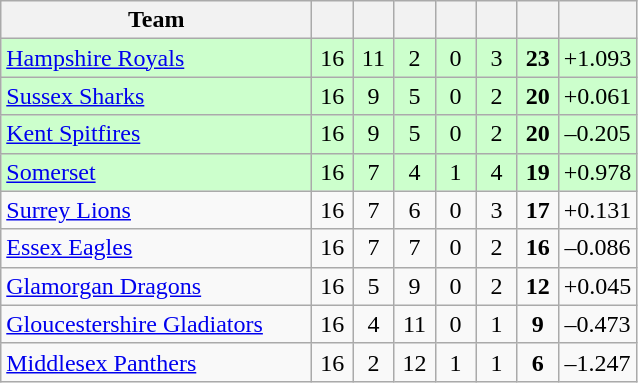<table class="wikitable" style="text-align: center;">
<tr>
<th width=200>Team</th>
<th width=20></th>
<th width=20></th>
<th width=20></th>
<th width=20></th>
<th width=20></th>
<th width=20></th>
<th width=20></th>
</tr>
<tr style="background:#ccffcc;">
<td align=left><a href='#'>Hampshire Royals</a></td>
<td>16</td>
<td>11</td>
<td>2</td>
<td>0</td>
<td>3</td>
<td><strong>23</strong></td>
<td>+1.093</td>
</tr>
<tr style="background:#ccffcc;">
<td align=left><a href='#'>Sussex Sharks</a></td>
<td>16</td>
<td>9</td>
<td>5</td>
<td>0</td>
<td>2</td>
<td><strong>20</strong></td>
<td>+0.061</td>
</tr>
<tr style="background:#ccffcc;">
<td align=left><a href='#'>Kent Spitfires</a></td>
<td>16</td>
<td>9</td>
<td>5</td>
<td>0</td>
<td>2</td>
<td><strong>20</strong></td>
<td>–0.205</td>
</tr>
<tr style="background:#ccffcc;">
<td align=left><a href='#'>Somerset</a></td>
<td>16</td>
<td>7</td>
<td>4</td>
<td>1</td>
<td>4</td>
<td><strong>19</strong></td>
<td>+0.978</td>
</tr>
<tr>
<td align=left><a href='#'>Surrey Lions</a></td>
<td>16</td>
<td>7</td>
<td>6</td>
<td>0</td>
<td>3</td>
<td><strong>17</strong></td>
<td>+0.131</td>
</tr>
<tr>
<td align=left><a href='#'>Essex Eagles</a></td>
<td>16</td>
<td>7</td>
<td>7</td>
<td>0</td>
<td>2</td>
<td><strong>16</strong></td>
<td>–0.086</td>
</tr>
<tr>
<td align=left><a href='#'>Glamorgan Dragons</a></td>
<td>16</td>
<td>5</td>
<td>9</td>
<td>0</td>
<td>2</td>
<td><strong>12</strong></td>
<td>+0.045</td>
</tr>
<tr>
<td align=left><a href='#'>Gloucestershire Gladiators</a></td>
<td>16</td>
<td>4</td>
<td>11</td>
<td>0</td>
<td>1</td>
<td><strong>9</strong></td>
<td>–0.473</td>
</tr>
<tr>
<td align=left><a href='#'>Middlesex Panthers</a></td>
<td>16</td>
<td>2</td>
<td>12</td>
<td>1</td>
<td>1</td>
<td><strong>6</strong></td>
<td>–1.247</td>
</tr>
</table>
